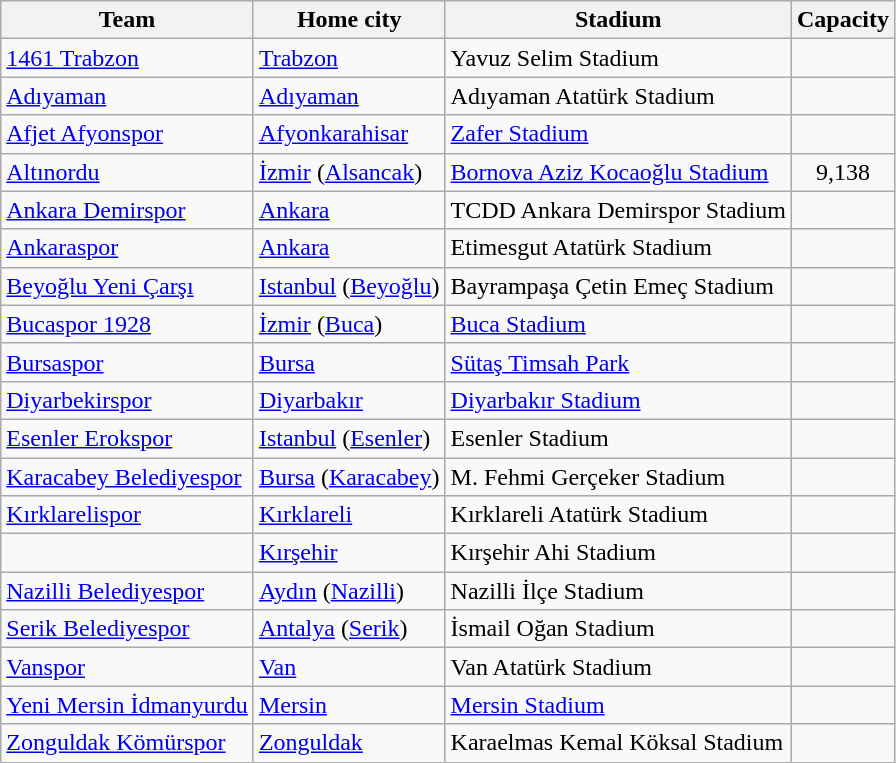<table class="wikitable sortable" style="text-align: left;">
<tr>
<th>Team</th>
<th>Home city</th>
<th>Stadium</th>
<th>Capacity</th>
</tr>
<tr>
<td><a href='#'>1461 Trabzon</a></td>
<td><a href='#'>Trabzon</a></td>
<td>Yavuz Selim Stadium</td>
<td align=center></td>
</tr>
<tr>
<td><a href='#'>Adıyaman</a></td>
<td><a href='#'>Adıyaman</a></td>
<td>Adıyaman Atatürk Stadium</td>
<td align=center></td>
</tr>
<tr>
<td><a href='#'>Afjet Afyonspor</a></td>
<td><a href='#'>Afyonkarahisar</a></td>
<td><a href='#'>Zafer Stadium</a></td>
<td align=center></td>
</tr>
<tr>
<td><a href='#'>Altınordu</a></td>
<td><a href='#'>İzmir</a> (<a href='#'>Alsancak</a>)</td>
<td><a href='#'>Bornova Aziz Kocaoğlu Stadium</a></td>
<td align="center">9,138</td>
</tr>
<tr>
<td><a href='#'>Ankara Demirspor</a></td>
<td><a href='#'>Ankara</a></td>
<td>TCDD Ankara Demirspor Stadium</td>
<td align=center></td>
</tr>
<tr>
<td><a href='#'>Ankaraspor</a></td>
<td><a href='#'>Ankara</a></td>
<td>Etimesgut Atatürk Stadium</td>
<td align=center></td>
</tr>
<tr>
<td><a href='#'>Beyoğlu Yeni Çarşı</a></td>
<td><a href='#'>Istanbul</a> (<a href='#'>Beyoğlu</a>)</td>
<td>Bayrampaşa Çetin Emeç Stadium</td>
<td align=center></td>
</tr>
<tr>
<td><a href='#'>Bucaspor 1928</a></td>
<td><a href='#'>İzmir</a> (<a href='#'>Buca</a>)</td>
<td><a href='#'>Buca Stadium</a></td>
<td align=center></td>
</tr>
<tr>
<td><a href='#'>Bursaspor</a></td>
<td><a href='#'>Bursa</a></td>
<td><a href='#'>Sütaş Timsah Park</a></td>
<td align=center></td>
</tr>
<tr>
<td><a href='#'>Diyarbekirspor</a></td>
<td><a href='#'>Diyarbakır</a></td>
<td><a href='#'>Diyarbakır Stadium</a></td>
<td align=center></td>
</tr>
<tr>
<td><a href='#'>Esenler Erokspor</a></td>
<td><a href='#'>Istanbul</a> (<a href='#'>Esenler</a>)</td>
<td>Esenler Stadium</td>
<td align=center></td>
</tr>
<tr>
<td><a href='#'>Karacabey Belediyespor</a></td>
<td><a href='#'>Bursa</a> (<a href='#'>Karacabey</a>)</td>
<td>M. Fehmi Gerçeker Stadium</td>
<td align=center></td>
</tr>
<tr>
<td><a href='#'>Kırklarelispor</a></td>
<td><a href='#'>Kırklareli</a></td>
<td>Kırklareli Atatürk Stadium</td>
<td align=center></td>
</tr>
<tr>
<td></td>
<td><a href='#'>Kırşehir</a></td>
<td>Kırşehir Ahi Stadium</td>
<td align=center></td>
</tr>
<tr>
<td><a href='#'>Nazilli Belediyespor</a></td>
<td><a href='#'>Aydın</a> (<a href='#'>Nazilli</a>)</td>
<td>Nazilli İlçe Stadium</td>
<td align=center></td>
</tr>
<tr>
<td><a href='#'>Serik Belediyespor</a></td>
<td><a href='#'>Antalya</a> (<a href='#'>Serik</a>)</td>
<td>İsmail Oğan Stadium</td>
<td align=center></td>
</tr>
<tr>
<td><a href='#'>Vanspor</a></td>
<td><a href='#'>Van</a></td>
<td>Van Atatürk Stadium</td>
<td align=center></td>
</tr>
<tr>
<td><a href='#'>Yeni Mersin İdmanyurdu</a></td>
<td><a href='#'>Mersin</a></td>
<td><a href='#'>Mersin Stadium</a></td>
<td align=center></td>
</tr>
<tr>
<td><a href='#'>Zonguldak Kömürspor</a></td>
<td><a href='#'>Zonguldak</a></td>
<td>Karaelmas Kemal Köksal Stadium</td>
<td align=center></td>
</tr>
</table>
